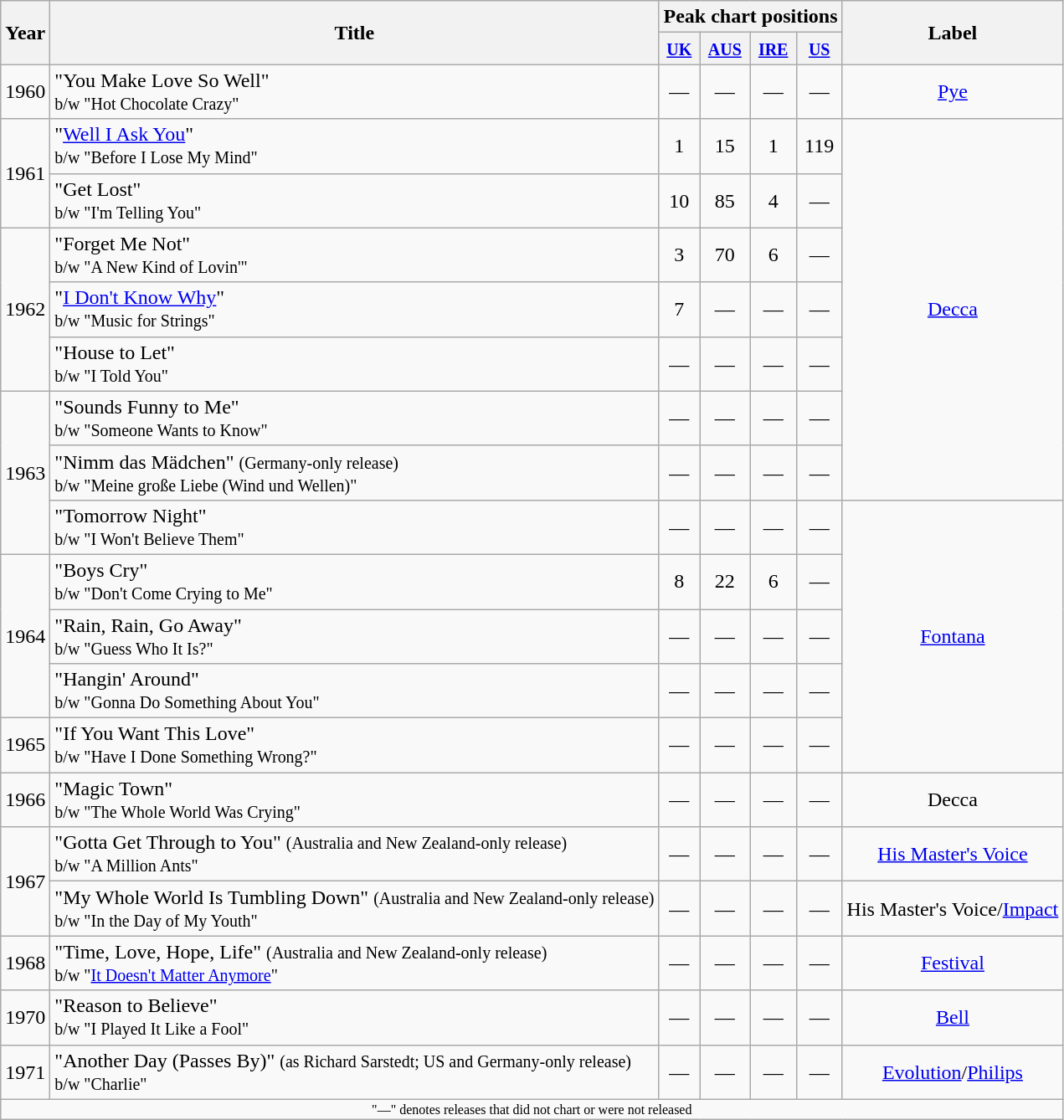<table class="wikitable" style="text-align:center">
<tr>
<th rowspan="2">Year</th>
<th rowspan="2">Title</th>
<th colspan="4">Peak chart positions</th>
<th rowspan="2">Label</th>
</tr>
<tr>
<th><small><a href='#'>UK</a></small><br></th>
<th><small><a href='#'>AUS</a></small></th>
<th><small><a href='#'>IRE</a></small><br></th>
<th><small><a href='#'>US</a></small><br></th>
</tr>
<tr>
<td>1960</td>
<td align="left">"You Make Love So Well"<br><small>b/w "Hot Chocolate Crazy"</small></td>
<td align="center">—</td>
<td>—</td>
<td>—</td>
<td>—</td>
<td><a href='#'>Pye</a></td>
</tr>
<tr>
<td rowspan="2">1961</td>
<td align="left">"<a href='#'>Well I Ask You</a>"<br><small>b/w "Before I Lose My Mind"</small></td>
<td align="center">1</td>
<td>15</td>
<td>1</td>
<td>119</td>
<td rowspan="7"><a href='#'>Decca</a></td>
</tr>
<tr>
<td align="left">"Get Lost"<br><small>b/w "I'm Telling You"</small></td>
<td align="center">10</td>
<td>85</td>
<td>4</td>
<td>—</td>
</tr>
<tr>
<td rowspan="3">1962</td>
<td align="left">"Forget Me Not"<br><small>b/w "A New Kind of Lovin'"</small></td>
<td align="center">3</td>
<td>70</td>
<td>6</td>
<td>—</td>
</tr>
<tr>
<td align="left">"<a href='#'>I Don't Know Why</a>"<br><small>b/w "Music for Strings"</small></td>
<td align="center">7</td>
<td>—</td>
<td>—</td>
<td>—</td>
</tr>
<tr>
<td align="left">"House to Let"<br><small>b/w "I Told You"</small></td>
<td align="center">—</td>
<td>—</td>
<td>—</td>
<td>—</td>
</tr>
<tr>
<td rowspan="3">1963</td>
<td align="left">"Sounds Funny to Me"<br><small>b/w "Someone Wants to Know"</small></td>
<td align="center">—</td>
<td>—</td>
<td>—</td>
<td>—</td>
</tr>
<tr>
<td align="left">"Nimm das Mädchen" <small>(Germany-only release)</small><br><small>b/w "Meine große Liebe (Wind und Wellen)"</small></td>
<td align="center">—</td>
<td>—</td>
<td>—</td>
<td>—</td>
</tr>
<tr>
<td align="left">"Tomorrow Night"<br><small>b/w "I Won't Believe Them"</small></td>
<td align="center">—</td>
<td>—</td>
<td>—</td>
<td>—</td>
<td rowspan="5"><a href='#'>Fontana</a></td>
</tr>
<tr>
<td rowspan="3">1964</td>
<td align="left">"Boys Cry"<br><small>b/w "Don't Come Crying to Me"</small></td>
<td align="center">8</td>
<td>22</td>
<td>6</td>
<td>—</td>
</tr>
<tr>
<td align="left">"Rain, Rain, Go Away"<br><small>b/w "Guess Who It Is?"</small></td>
<td align="center">—</td>
<td>—</td>
<td>—</td>
<td>—</td>
</tr>
<tr>
<td align="left">"Hangin' Around"<br><small>b/w "Gonna Do Something About You"</small></td>
<td align="center">—</td>
<td>—</td>
<td>—</td>
<td>—</td>
</tr>
<tr>
<td>1965</td>
<td align="left">"If You Want This Love"<br><small>b/w "Have I Done Something Wrong?"</small></td>
<td align="center">—</td>
<td>—</td>
<td>—</td>
<td>—</td>
</tr>
<tr>
<td>1966</td>
<td align="left">"Magic Town"<br><small>b/w "The Whole World Was Crying"</small></td>
<td align="center">—</td>
<td>—</td>
<td>—</td>
<td>—</td>
<td>Decca</td>
</tr>
<tr>
<td rowspan="2">1967</td>
<td align="left">"Gotta Get Through to You" <small>(Australia and New Zealand-only release)</small><br><small>b/w "A Million Ants"</small></td>
<td align="center">—</td>
<td>—</td>
<td>—</td>
<td>—</td>
<td><a href='#'>His Master's Voice</a></td>
</tr>
<tr>
<td align="left">"My Whole World Is Tumbling Down" <small>(Australia and New Zealand-only release)</small><br><small>b/w "In the Day of My Youth"</small></td>
<td align="center">—</td>
<td>—</td>
<td>—</td>
<td>—</td>
<td>His Master's Voice/<a href='#'>Impact</a></td>
</tr>
<tr>
<td>1968</td>
<td align="left">"Time, Love, Hope, Life" <small>(Australia and New Zealand-only release)</small><br><small>b/w "<a href='#'>It Doesn't Matter Anymore</a>"</small></td>
<td align="center">—</td>
<td>—</td>
<td>—</td>
<td>—</td>
<td><a href='#'>Festival</a></td>
</tr>
<tr>
<td>1970</td>
<td align="left">"Reason to Believe"<br><small>b/w "I Played It Like a Fool"</small></td>
<td align="center">—</td>
<td>—</td>
<td>—</td>
<td>—</td>
<td><a href='#'>Bell</a></td>
</tr>
<tr>
<td>1971</td>
<td align="left">"Another Day (Passes By)" <small>(as Richard Sarstedt; US and Germany-only release)</small><br><small>b/w "Charlie"</small></td>
<td align="center">—</td>
<td>—</td>
<td>—</td>
<td>—</td>
<td><a href='#'>Evolution</a>/<a href='#'>Philips</a></td>
</tr>
<tr>
<td colspan="7" style="font-size:8pt">"—" denotes releases that did not chart or were not released</td>
</tr>
</table>
